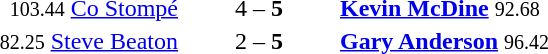<table style="text-align:center">
<tr>
<th width=223></th>
<th width=100></th>
<th width=223></th>
</tr>
<tr>
<td align=right><small>103.44</small> <a href='#'>Co Stompé</a> </td>
<td>4 – <strong>5</strong></td>
<td align=left> <strong><a href='#'>Kevin McDine</a></strong> <small>92.68</small></td>
</tr>
<tr>
<td align=right><small>82.25</small> <a href='#'>Steve Beaton</a> </td>
<td>2 – <strong>5</strong></td>
<td align=left> <strong><a href='#'>Gary Anderson</a></strong> <small>96.42</small></td>
</tr>
</table>
